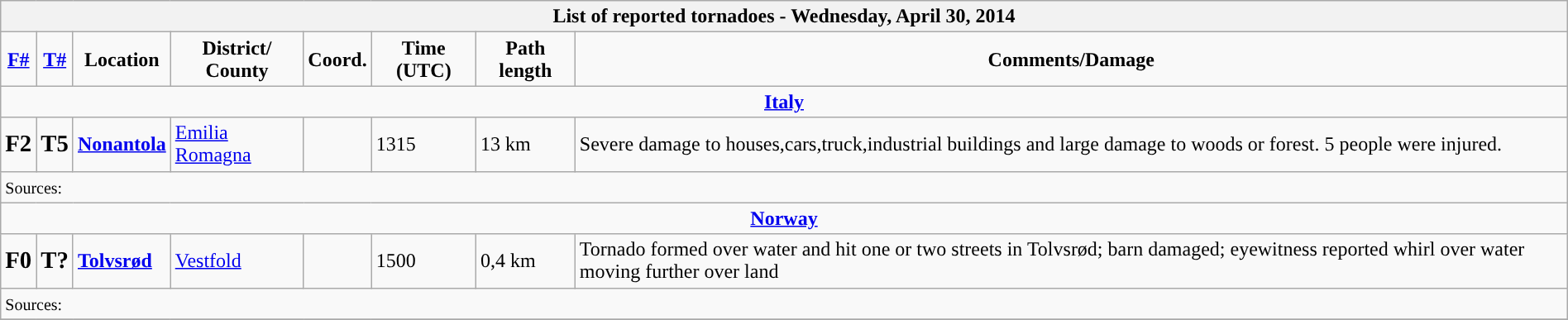<table class="wikitable collapsible" width="100%">
<tr>
<th colspan="8">List of reported tornadoes - Wednesday, April 30, 2014</th>
</tr>
<tr>
<td style="text-align: center;"><strong><a href='#'>F#</a></strong></td>
<td style="text-align: center;"><strong><a href='#'>T#</a></strong></td>
<td style="text-align: center;"><strong>Location</strong></td>
<td style="text-align: center;"><strong>District/<br>County</strong></td>
<td style="text-align: center;"><strong>Coord.</strong></td>
<td style="text-align: center;"><strong>Time (UTC)</strong></td>
<td style="text-align: center;"><strong>Path length</strong></td>
<td style="text-align: center;"><strong>Comments/Damage</strong></td>
</tr>
<tr>
<td colspan="8" align=center><strong><a href='#'>Italy</a></strong></td>
</tr>
<tr>
<td><big><strong>F2</strong></big></td>
<td><big><strong>T5</strong></big></td>
<td><strong><a href='#'>Nonantola</a></strong></td>
<td><a href='#'>Emilia Romagna</a></td>
<td></td>
<td>1315</td>
<td>13 km</td>
<td>Severe damage to houses,cars,truck,industrial buildings and large damage to woods or forest. 5 people were injured.</td>
</tr>
<tr>
<td colspan="8"><small>Sources:</small></td>
</tr>
<tr>
<td colspan="8" align=center><strong><a href='#'>Norway</a></strong></td>
</tr>
<tr>
<td><big><strong>F0</strong></big></td>
<td><big><strong>T?</strong></big></td>
<td><strong><a href='#'>Tolvsrød</a></strong></td>
<td><a href='#'>Vestfold</a></td>
<td></td>
<td>1500</td>
<td>0,4 km</td>
<td>Tornado formed over water and hit one or two streets in Tolvsrød; barn damaged; eyewitness reported whirl over water moving further over land</td>
</tr>
<tr>
<td colspan="8"><small>Sources:</small></td>
</tr>
<tr>
</tr>
</table>
